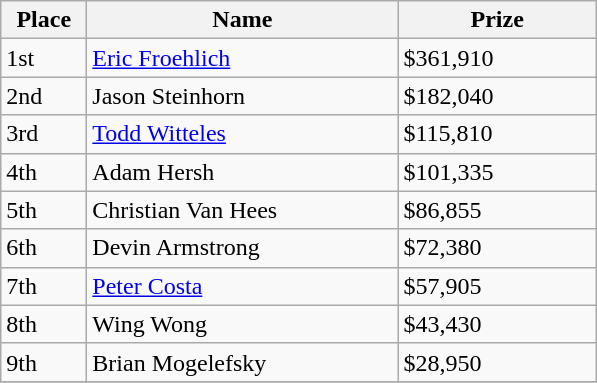<table class="wikitable">
<tr>
<th width="50">Place</th>
<th width="200">Name</th>
<th width="125">Prize</th>
</tr>
<tr>
<td>1st</td>
<td><a href='#'>Eric Froehlich</a></td>
<td>$361,910</td>
</tr>
<tr>
<td>2nd</td>
<td>Jason Steinhorn</td>
<td>$182,040</td>
</tr>
<tr>
<td>3rd</td>
<td><a href='#'>Todd Witteles</a></td>
<td>$115,810</td>
</tr>
<tr>
<td>4th</td>
<td>Adam Hersh</td>
<td>$101,335</td>
</tr>
<tr>
<td>5th</td>
<td>Christian Van Hees</td>
<td>$86,855</td>
</tr>
<tr>
<td>6th</td>
<td>Devin Armstrong</td>
<td>$72,380</td>
</tr>
<tr>
<td>7th</td>
<td><a href='#'>Peter Costa</a></td>
<td>$57,905</td>
</tr>
<tr>
<td>8th</td>
<td>Wing Wong</td>
<td>$43,430</td>
</tr>
<tr>
<td>9th</td>
<td>Brian Mogelefsky</td>
<td>$28,950</td>
</tr>
<tr>
</tr>
</table>
